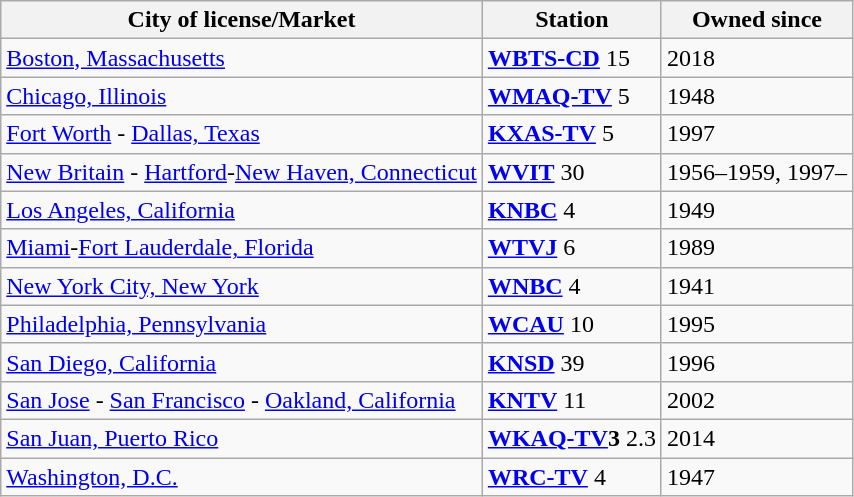<table class="wikitable sortable">
<tr>
<th>City of license/Market</th>
<th>Station</th>
<th>Owned since</th>
</tr>
<tr style="vertical-align: top; text-align: left;">
<td><a href='#'>Boston, Massachusetts</a></td>
<td><strong><a href='#'>WBTS-CD</a></strong> 15</td>
<td>2018</td>
</tr>
<tr style="vertical-align: top; text-align: left;">
<td><a href='#'>Chicago, Illinois</a></td>
<td><strong><a href='#'>WMAQ-TV</a></strong> 5</td>
<td>1948</td>
</tr>
<tr style="vertical-align: top; text-align: left;">
<td><a href='#'>Fort Worth</a> - <a href='#'>Dallas, Texas</a></td>
<td><strong><a href='#'>KXAS-TV</a></strong> 5</td>
<td>1997</td>
</tr>
<tr style="vertical-align: top; text-align: left;">
<td><a href='#'>New Britain</a> - <a href='#'>Hartford</a>-<a href='#'>New Haven, Connecticut</a></td>
<td><strong><a href='#'>WVIT</a></strong> 30</td>
<td>1956–1959, 1997–</td>
</tr>
<tr style="vertical-align: top; text-align: left;">
<td><a href='#'>Los Angeles, California</a></td>
<td><strong><a href='#'>KNBC</a></strong> 4</td>
<td>1949</td>
</tr>
<tr style="vertical-align: top; text-align: left;">
<td><a href='#'>Miami</a>-<a href='#'>Fort Lauderdale, Florida</a></td>
<td><strong><a href='#'>WTVJ</a></strong> 6</td>
<td>1989</td>
</tr>
<tr style="vertical-align: top; text-align: left;">
<td><a href='#'>New York City, New York</a></td>
<td><strong><a href='#'>WNBC</a></strong> 4</td>
<td>1941</td>
</tr>
<tr style="vertical-align: top; text-align: left;">
<td><a href='#'>Philadelphia, Pennsylvania</a></td>
<td><strong><a href='#'>WCAU</a></strong> 10</td>
<td>1995</td>
</tr>
<tr style="vertical-align: top; text-align: left;">
<td><a href='#'>San Diego, California</a></td>
<td><strong><a href='#'>KNSD</a></strong> 39</td>
<td>1996</td>
</tr>
<tr style="vertical-align: top; text-align: left;">
<td><a href='#'>San Jose</a> - <a href='#'>San Francisco</a> - <a href='#'>Oakland, California</a></td>
<td><strong><a href='#'>KNTV</a></strong> 11</td>
<td>2002</td>
</tr>
<tr style="vertical-align: top; text-align: left;">
<td><a href='#'>San Juan, Puerto Rico</a></td>
<td><strong><a href='#'>WKAQ-TV</a>3</strong> 2.3<br></td>
<td>2014</td>
</tr>
<tr style="vertical-align: top; text-align: left;">
<td><a href='#'>Washington, D.C.</a></td>
<td><strong><a href='#'>WRC-TV</a></strong> 4</td>
<td>1947</td>
</tr>
</table>
